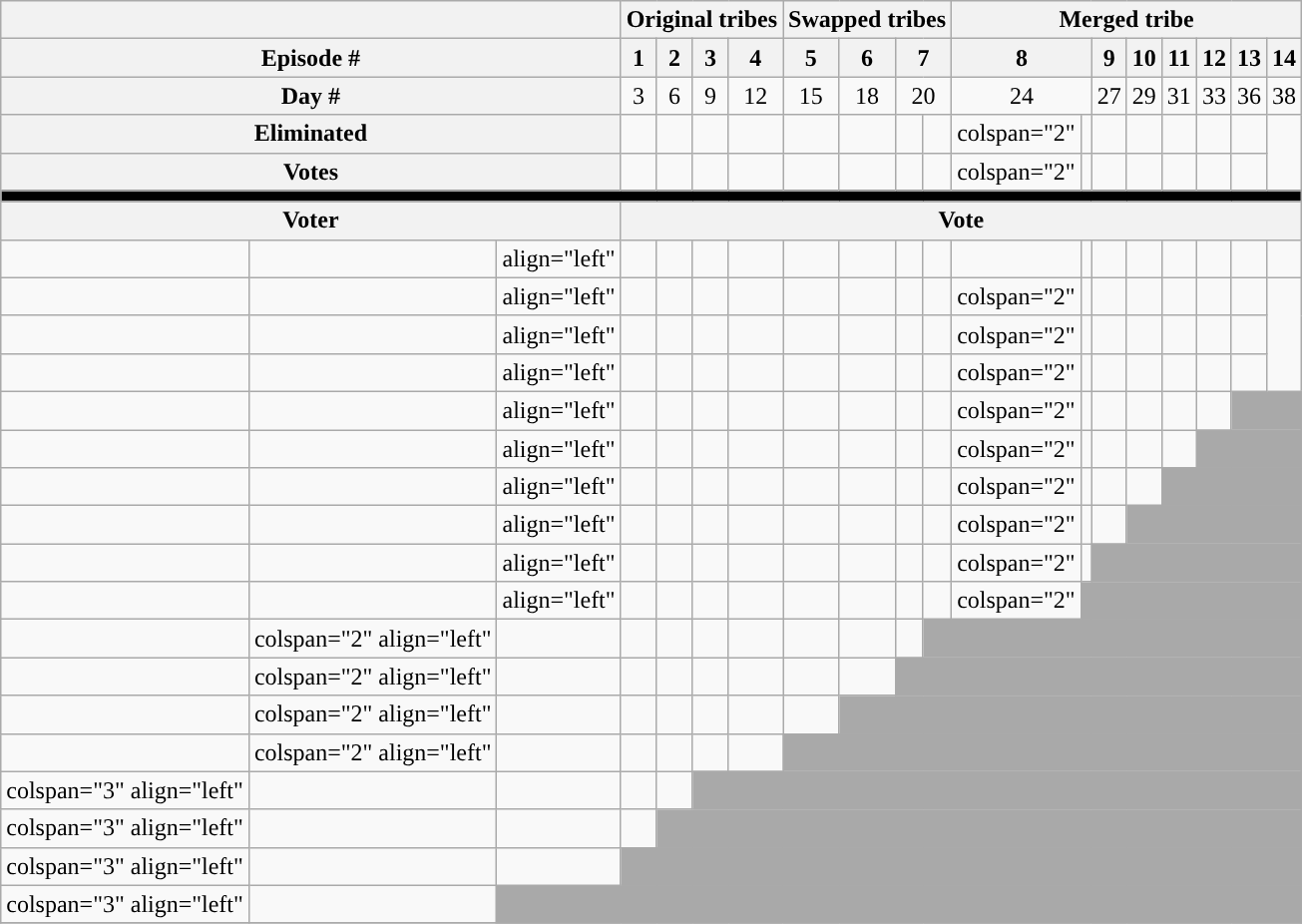<table class="wikitable" style="text-align:center;">
<tr>
<th colspan="3"></th>
<th colspan="4">Original tribes</th>
<th colspan="4">Swapped tribes</th>
<th colspan="8">Merged tribe</th>
</tr>
<tr>
<th colspan="3">Episode #</th>
<th>1</th>
<th>2</th>
<th>3</th>
<th>4</th>
<th>5</th>
<th>6</th>
<th colspan="2">7</th>
<th colspan="2">8</th>
<th>9</th>
<th>10</th>
<th>11</th>
<th>12</th>
<th>13</th>
<th>14</th>
</tr>
<tr>
<th colspan="3">Day #</th>
<td>3</td>
<td>6</td>
<td>9</td>
<td>12</td>
<td>15</td>
<td>18</td>
<td colspan="2">20</td>
<td colspan="2">24</td>
<td>27</td>
<td>29</td>
<td>31</td>
<td>33</td>
<td>36</td>
<td>38</td>
</tr>
<tr>
<th colspan="3">Eliminated</th>
<td></td>
<td></td>
<td></td>
<td></td>
<td></td>
<td></td>
<td></td>
<td></td>
<td>colspan="2" </td>
<td></td>
<td></td>
<td></td>
<td></td>
<td></td>
<td></td>
</tr>
<tr>
<th colspan="3">Votes</th>
<td></td>
<td></td>
<td></td>
<td></td>
<td></td>
<td></td>
<td></td>
<td></td>
<td>colspan="2" </td>
<td></td>
<td></td>
<td></td>
<td></td>
<td></td>
<td></td>
</tr>
<tr>
<th colspan="20" style="background:black;"></th>
</tr>
<tr>
<th colspan=3>Voter</th>
<th colspan=20>Vote</th>
</tr>
<tr>
<td></td>
<td></td>
<td>align="left" </td>
<td></td>
<td></td>
<td></td>
<td></td>
<td></td>
<td></td>
<td></td>
<td></td>
<td></td>
<td></td>
<td></td>
<td></td>
<td></td>
<td></td>
<td></td>
<td></td>
</tr>
<tr>
<td></td>
<td></td>
<td>align="left" </td>
<td></td>
<td></td>
<td></td>
<td></td>
<td></td>
<td></td>
<td></td>
<td></td>
<td>colspan="2" </td>
<td></td>
<td></td>
<td></td>
<td></td>
<td></td>
<td></td>
</tr>
<tr>
<td></td>
<td></td>
<td>align="left" </td>
<td></td>
<td></td>
<td></td>
<td></td>
<td></td>
<td></td>
<td></td>
<td></td>
<td>colspan="2" </td>
<td></td>
<td></td>
<td></td>
<td></td>
<td></td>
<td></td>
</tr>
<tr>
<td></td>
<td></td>
<td>align="left" </td>
<td></td>
<td></td>
<td></td>
<td></td>
<td></td>
<td></td>
<td></td>
<td></td>
<td>colspan="2" </td>
<td></td>
<td></td>
<td></td>
<td></td>
<td></td>
<td></td>
</tr>
<tr>
<td></td>
<td></td>
<td>align="left" </td>
<td></td>
<td></td>
<td></td>
<td></td>
<td></td>
<td></td>
<td></td>
<td></td>
<td>colspan="2" </td>
<td></td>
<td></td>
<td></td>
<td></td>
<td></td>
<td colspan="9" bgcolor=darkgray></td>
</tr>
<tr>
<td></td>
<td></td>
<td>align="left" </td>
<td></td>
<td></td>
<td></td>
<td></td>
<td></td>
<td></td>
<td></td>
<td></td>
<td>colspan="2" </td>
<td></td>
<td></td>
<td></td>
<td></td>
<td colspan="9" bgcolor=darkgray></td>
</tr>
<tr>
<td></td>
<td></td>
<td>align="left" </td>
<td></td>
<td></td>
<td></td>
<td></td>
<td></td>
<td></td>
<td></td>
<td></td>
<td>colspan="2" </td>
<td></td>
<td></td>
<td></td>
<td colspan="9" bgcolor=darkgray></td>
</tr>
<tr>
<td></td>
<td></td>
<td>align="left" </td>
<td></td>
<td></td>
<td></td>
<td></td>
<td></td>
<td></td>
<td></td>
<td></td>
<td>colspan="2" </td>
<td></td>
<td></td>
<td colspan="9" bgcolor=darkgray></td>
</tr>
<tr>
<td></td>
<td></td>
<td>align="left" </td>
<td></td>
<td></td>
<td></td>
<td></td>
<td></td>
<td></td>
<td></td>
<td></td>
<td>colspan="2" </td>
<td></td>
<td colspan="9" bgcolor=darkgray></td>
</tr>
<tr>
<td></td>
<td></td>
<td>align="left" </td>
<td></td>
<td></td>
<td></td>
<td></td>
<td></td>
<td></td>
<td></td>
<td></td>
<td>colspan="2" </td>
<td colspan="10" bgcolor=darkgray></td>
</tr>
<tr>
<td></td>
<td>colspan="2" align="left" </td>
<td></td>
<td></td>
<td></td>
<td></td>
<td></td>
<td></td>
<td></td>
<td></td>
<td colspan="11" bgcolor=darkgray></td>
</tr>
<tr>
<td></td>
<td>colspan="2" align="left" </td>
<td></td>
<td></td>
<td></td>
<td></td>
<td></td>
<td></td>
<td></td>
<td colspan="12" bgcolor=darkgray></td>
</tr>
<tr>
<td></td>
<td>colspan="2" align="left" </td>
<td></td>
<td></td>
<td></td>
<td></td>
<td></td>
<td></td>
<td colspan="13" bgcolor=darkgray></td>
</tr>
<tr>
<td></td>
<td>colspan="2" align="left" </td>
<td></td>
<td></td>
<td></td>
<td></td>
<td></td>
<td colspan="14" bgcolor=darkgray></td>
</tr>
<tr>
<td>colspan="3" align="left" </td>
<td></td>
<td></td>
<td></td>
<td></td>
<td colspan="15" bgcolor=darkgray></td>
</tr>
<tr>
<td>colspan="3" align="left" </td>
<td></td>
<td></td>
<td></td>
<td colspan="16" bgcolor=darkgray></td>
</tr>
<tr>
<td>colspan="3" align="left" </td>
<td></td>
<td></td>
<td colspan="17" bgcolor=darkgray></td>
</tr>
<tr>
<td>colspan="3" align="left" </td>
<td></td>
<td colspan="18" bgcolor=darkgray></td>
</tr>
<tr>
</tr>
</table>
